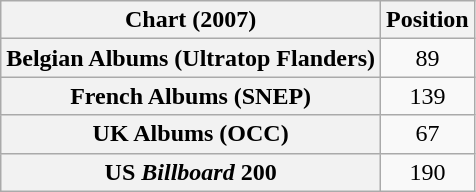<table class="wikitable sortable plainrowheaders" style="text-align:center">
<tr>
<th scope="col">Chart (2007)</th>
<th scope="col">Position</th>
</tr>
<tr>
<th scope="row">Belgian Albums (Ultratop Flanders)</th>
<td>89</td>
</tr>
<tr>
<th scope="row">French Albums (SNEP)</th>
<td>139</td>
</tr>
<tr>
<th scope="row">UK Albums (OCC)</th>
<td>67</td>
</tr>
<tr>
<th scope="row">US <em>Billboard</em> 200</th>
<td>190</td>
</tr>
</table>
